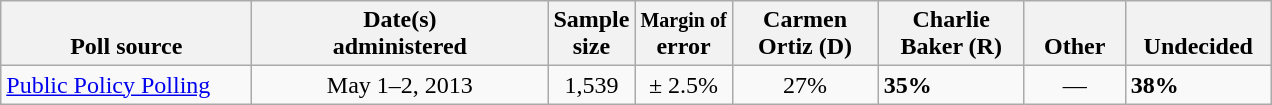<table class="wikitable">
<tr valign= bottom>
<th style="width:160px;">Poll source</th>
<th style="width:190px;">Date(s)<br>administered</th>
<th class=small>Sample<br>size</th>
<th><small>Margin of</small><br>error</th>
<th style="width:90px;">Carmen<br>Ortiz (D)</th>
<th style="width:90px;">Charlie<br>Baker (R)</th>
<th style="width:60px;">Other</th>
<th style="width:90px;">Undecided</th>
</tr>
<tr>
<td><a href='#'>Public Policy Polling</a></td>
<td align=center>May 1–2, 2013</td>
<td align=center>1,539</td>
<td align=center>± 2.5%</td>
<td align=center>27%</td>
<td><strong>35%</strong></td>
<td align=center>—</td>
<td><strong>38%</strong></td>
</tr>
</table>
